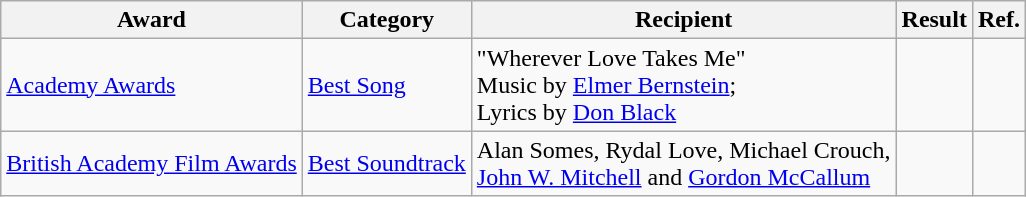<table class="wikitable">
<tr>
<th>Award</th>
<th>Category</th>
<th>Recipient</th>
<th>Result</th>
<th>Ref.</th>
</tr>
<tr>
<td><a href='#'>Academy Awards</a></td>
<td><a href='#'>Best Song</a></td>
<td>"Wherever Love Takes Me" <br> Music by <a href='#'>Elmer Bernstein</a>; <br> Lyrics by <a href='#'>Don Black</a></td>
<td></td>
<td align="center"></td>
</tr>
<tr>
<td><a href='#'>British Academy Film Awards</a></td>
<td><a href='#'>Best Soundtrack</a></td>
<td>Alan Somes, Rydal Love, Michael Crouch, <br> <a href='#'>John W. Mitchell</a> and <a href='#'>Gordon McCallum</a></td>
<td></td>
<td align="center"></td>
</tr>
</table>
